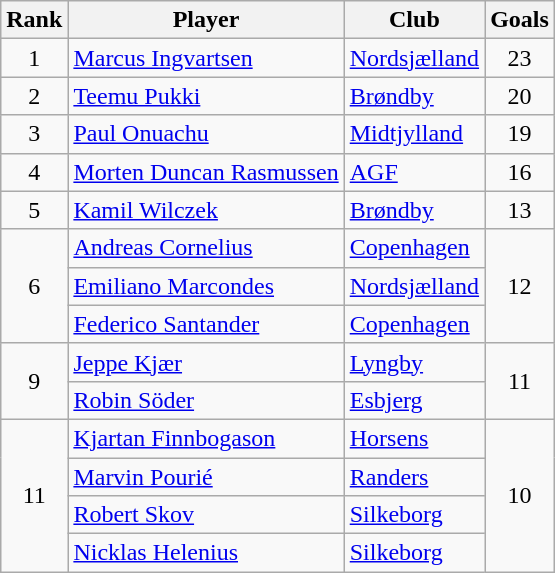<table class="wikitable sortable" style="text-align:center">
<tr>
<th>Rank</th>
<th>Player</th>
<th>Club</th>
<th>Goals</th>
</tr>
<tr>
<td>1</td>
<td align="left"> <a href='#'>Marcus Ingvartsen</a></td>
<td align="left"><a href='#'>Nordsjælland</a></td>
<td>23</td>
</tr>
<tr>
<td>2</td>
<td align="left"> <a href='#'>Teemu Pukki</a></td>
<td align="left"><a href='#'>Brøndby</a></td>
<td>20</td>
</tr>
<tr>
<td>3</td>
<td align="left"> <a href='#'>Paul Onuachu</a></td>
<td align="left"><a href='#'>Midtjylland</a></td>
<td>19</td>
</tr>
<tr>
<td>4</td>
<td align="left"> <a href='#'>Morten Duncan Rasmussen</a></td>
<td align="left"><a href='#'>AGF</a></td>
<td>16</td>
</tr>
<tr>
<td>5</td>
<td align="left"> <a href='#'>Kamil Wilczek</a></td>
<td align="left"><a href='#'>Brøndby</a></td>
<td>13</td>
</tr>
<tr>
<td rowspan=3>6</td>
<td align="left"> <a href='#'>Andreas Cornelius</a></td>
<td align="left"><a href='#'>Copenhagen</a></td>
<td rowspan=3>12</td>
</tr>
<tr>
<td align="left"> <a href='#'>Emiliano Marcondes</a></td>
<td align="left"><a href='#'>Nordsjælland</a></td>
</tr>
<tr>
<td align="left"> <a href='#'>Federico Santander</a></td>
<td align="left"><a href='#'>Copenhagen</a></td>
</tr>
<tr>
<td rowspan=2>9</td>
<td align="left"> <a href='#'>Jeppe Kjær</a></td>
<td align="left"><a href='#'>Lyngby</a></td>
<td rowspan="2">11</td>
</tr>
<tr>
<td align="left"> <a href='#'>Robin Söder</a></td>
<td align="left"><a href='#'>Esbjerg</a></td>
</tr>
<tr>
<td rowspan=4>11</td>
<td align="left"> <a href='#'>Kjartan Finnbogason</a></td>
<td align="left"><a href='#'>Horsens</a></td>
<td rowspan=4>10</td>
</tr>
<tr>
<td align="left"> <a href='#'>Marvin Pourié</a></td>
<td align="left"><a href='#'>Randers</a></td>
</tr>
<tr>
<td align="left"> <a href='#'>Robert Skov</a></td>
<td align="left"><a href='#'>Silkeborg</a></td>
</tr>
<tr>
<td align="left"> <a href='#'>Nicklas Helenius</a></td>
<td align="left"><a href='#'>Silkeborg</a></td>
</tr>
</table>
